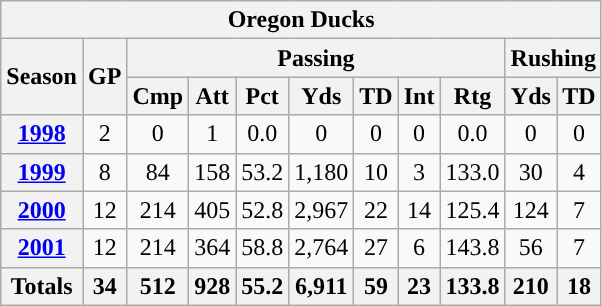<table class="wikitable" style="text-align:center;">
<tr>
<th colspan="11">Oregon Ducks</th>
</tr>
<tr>
<th rowspan="2">Season</th>
<th rowspan="2">GP</th>
<th colspan="7">Passing</th>
<th colspan="2">Rushing</th>
</tr>
<tr>
<th>Cmp</th>
<th>Att</th>
<th>Pct</th>
<th>Yds</th>
<th>TD</th>
<th>Int</th>
<th>Rtg</th>
<th>Yds</th>
<th>TD</th>
</tr>
<tr>
<th><a href='#'>1998</a></th>
<td>2</td>
<td>0</td>
<td>1</td>
<td>0.0</td>
<td>0</td>
<td>0</td>
<td>0</td>
<td>0.0</td>
<td>0</td>
<td>0</td>
</tr>
<tr>
<th><a href='#'>1999</a></th>
<td>8</td>
<td>84</td>
<td>158</td>
<td>53.2</td>
<td>1,180</td>
<td>10</td>
<td>3</td>
<td>133.0</td>
<td>30</td>
<td>4</td>
</tr>
<tr>
<th><a href='#'>2000</a></th>
<td>12</td>
<td>214</td>
<td>405</td>
<td>52.8</td>
<td>2,967</td>
<td>22</td>
<td>14</td>
<td>125.4</td>
<td>124</td>
<td>7</td>
</tr>
<tr>
<th><a href='#'>2001</a></th>
<td>12</td>
<td>214</td>
<td>364</td>
<td>58.8</td>
<td>2,764</td>
<td>27</td>
<td>6</td>
<td>143.8</td>
<td>56</td>
<td>7</td>
</tr>
<tr>
<th>Totals</th>
<th>34</th>
<th>512</th>
<th>928</th>
<th>55.2</th>
<th>6,911</th>
<th>59</th>
<th>23</th>
<th>133.8</th>
<th>210</th>
<th>18</th>
</tr>
</table>
